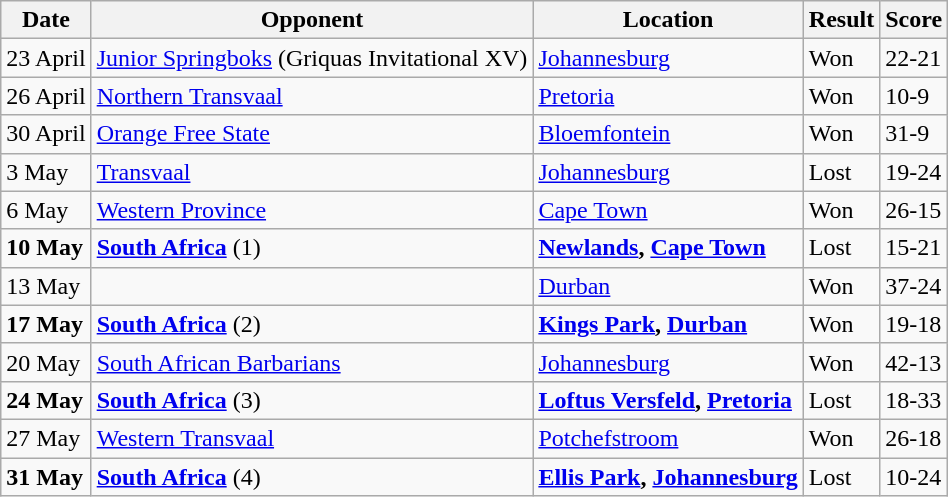<table class="wikitable">
<tr>
<th>Date</th>
<th>Opponent</th>
<th>Location</th>
<th>Result</th>
<th>Score</th>
</tr>
<tr>
<td>23 April</td>
<td><a href='#'>Junior Springboks</a> (Griquas Invitational XV)</td>
<td><a href='#'>Johannesburg</a></td>
<td>Won</td>
<td>22-21</td>
</tr>
<tr>
<td>26 April</td>
<td><a href='#'>Northern Transvaal</a></td>
<td><a href='#'>Pretoria</a></td>
<td>Won</td>
<td>10-9</td>
</tr>
<tr>
<td>30 April</td>
<td><a href='#'>Orange Free State</a></td>
<td><a href='#'>Bloemfontein</a></td>
<td>Won</td>
<td>31-9</td>
</tr>
<tr>
<td>3 May</td>
<td><a href='#'>Transvaal</a></td>
<td><a href='#'>Johannesburg</a></td>
<td>Lost</td>
<td>19-24</td>
</tr>
<tr>
<td>6 May</td>
<td><a href='#'>Western Province</a></td>
<td><a href='#'>Cape Town</a></td>
<td>Won</td>
<td>26-15</td>
</tr>
<tr>
<td><strong>10 May</strong></td>
<td><strong><a href='#'>South Africa</a></strong> (1)</td>
<td><strong><a href='#'>Newlands</a>, <a href='#'>Cape Town</a></strong></td>
<td>Lost</td>
<td>15-21</td>
</tr>
<tr>
<td>13 May</td>
<td></td>
<td><a href='#'>Durban</a></td>
<td>Won</td>
<td>37-24</td>
</tr>
<tr>
<td><strong>17 May</strong></td>
<td><strong><a href='#'>South Africa</a></strong> (2)</td>
<td><strong><a href='#'>Kings Park</a>, <a href='#'>Durban</a></strong></td>
<td>Won</td>
<td>19-18</td>
</tr>
<tr>
<td>20 May</td>
<td><a href='#'>South African Barbarians</a></td>
<td><a href='#'>Johannesburg</a></td>
<td>Won</td>
<td>42-13</td>
</tr>
<tr>
<td><strong>24 May</strong></td>
<td><strong><a href='#'>South Africa</a></strong> (3)</td>
<td><strong><a href='#'>Loftus Versfeld</a>, <a href='#'>Pretoria</a></strong></td>
<td>Lost</td>
<td>18-33</td>
</tr>
<tr>
<td>27 May</td>
<td><a href='#'>Western Transvaal</a></td>
<td><a href='#'>Potchefstroom</a></td>
<td>Won</td>
<td>26-18</td>
</tr>
<tr>
<td><strong>31 May</strong></td>
<td><strong><a href='#'>South Africa</a></strong> (4)</td>
<td><strong><a href='#'>Ellis Park</a>, <a href='#'>Johannesburg</a></strong></td>
<td>Lost</td>
<td>10-24</td>
</tr>
</table>
